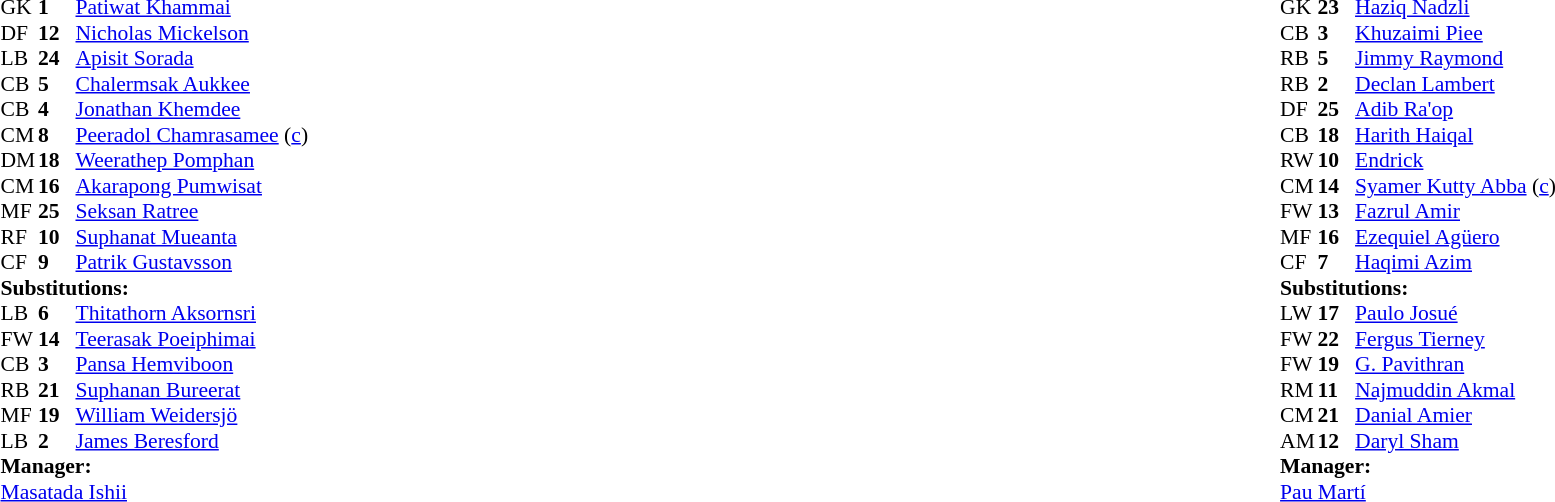<table width="100%">
<tr>
<td valign="top" width="40%"><br><table style="font-size:90%" cellspacing="0" cellpadding="0">
<tr>
<th width=25></th>
<th width=25></th>
</tr>
<tr>
<td>GK</td>
<td><strong>1</strong></td>
<td><a href='#'>Patiwat Khammai</a></td>
</tr>
<tr>
<td>DF</td>
<td><strong>12</strong></td>
<td><a href='#'>Nicholas Mickelson</a></td>
<td></td>
<td></td>
</tr>
<tr>
<td>LB</td>
<td><strong>24</strong></td>
<td><a href='#'>Apisit Sorada</a></td>
<td></td>
<td></td>
</tr>
<tr>
<td>CB</td>
<td><strong>5</strong></td>
<td><a href='#'>Chalermsak Aukkee</a></td>
<td></td>
<td></td>
</tr>
<tr>
<td>CB</td>
<td><strong>4</strong></td>
<td><a href='#'>Jonathan Khemdee</a></td>
<td></td>
</tr>
<tr>
<td>CM</td>
<td><strong>8</strong></td>
<td><a href='#'>Peeradol Chamrasamee</a> (<a href='#'>c</a>)</td>
</tr>
<tr>
<td>DM</td>
<td><strong>18</strong></td>
<td><a href='#'>Weerathep Pomphan</a></td>
</tr>
<tr>
<td>CM</td>
<td><strong>16</strong></td>
<td><a href='#'>Akarapong Pumwisat</a></td>
<td></td>
<td></td>
</tr>
<tr>
<td>MF</td>
<td><strong>25</strong></td>
<td><a href='#'>Seksan Ratree</a></td>
<td></td>
<td></td>
</tr>
<tr>
<td>RF</td>
<td><strong>10</strong></td>
<td><a href='#'>Suphanat Mueanta</a></td>
</tr>
<tr>
<td>CF</td>
<td><strong>9</strong></td>
<td><a href='#'>Patrik Gustavsson</a></td>
<td></td>
<td></td>
</tr>
<tr>
<td colspan=3><strong>Substitutions:</strong></td>
</tr>
<tr>
<td>LB</td>
<td><strong>6</strong></td>
<td><a href='#'>Thitathorn Aksornsri</a></td>
<td></td>
<td></td>
</tr>
<tr>
<td>FW</td>
<td><strong>14</strong></td>
<td><a href='#'>Teerasak Poeiphimai</a></td>
<td></td>
<td></td>
</tr>
<tr>
<td>CB</td>
<td><strong>3</strong></td>
<td><a href='#'>Pansa Hemviboon</a></td>
<td></td>
<td></td>
</tr>
<tr>
<td>RB</td>
<td><strong>21</strong></td>
<td><a href='#'>Suphanan Bureerat</a></td>
<td></td>
<td></td>
</tr>
<tr>
<td>MF</td>
<td><strong>19</strong></td>
<td><a href='#'>William Weidersjö</a></td>
<td></td>
<td></td>
</tr>
<tr>
<td>LB</td>
<td><strong>2</strong></td>
<td><a href='#'>James Beresford</a></td>
<td></td>
<td></td>
</tr>
<tr>
<td colspan=3><strong>Manager:</strong></td>
</tr>
<tr>
<td colspan=3> <a href='#'>Masatada Ishii</a></td>
</tr>
</table>
</td>
<td valign="top"></td>
<td valign="top" width="50%"><br><table style="font-size:90%; margin:auto" cellspacing="0" cellpadding="0">
<tr>
<th width=25></th>
<th width=25></th>
</tr>
<tr>
<td>GK</td>
<td><strong>23</strong></td>
<td><a href='#'>Haziq Nadzli</a></td>
</tr>
<tr>
<td>CB</td>
<td><strong>3</strong></td>
<td><a href='#'>Khuzaimi Piee</a></td>
<td></td>
</tr>
<tr>
<td>RB</td>
<td><strong>5</strong></td>
<td><a href='#'>Jimmy Raymond</a></td>
<td></td>
<td></td>
</tr>
<tr>
<td>RB</td>
<td><strong>2</strong></td>
<td><a href='#'>Declan Lambert</a></td>
</tr>
<tr>
<td>DF</td>
<td><strong>25</strong></td>
<td><a href='#'>Adib Ra'op</a></td>
<td></td>
<td></td>
</tr>
<tr>
<td>CB</td>
<td><strong>18</strong></td>
<td><a href='#'>Harith Haiqal</a></td>
<td></td>
<td></td>
</tr>
<tr>
<td>RW</td>
<td><strong>10</strong></td>
<td><a href='#'>Endrick</a></td>
</tr>
<tr>
<td>CM</td>
<td><strong>14</strong></td>
<td><a href='#'>Syamer Kutty Abba</a> (<a href='#'>c</a>)</td>
<td></td>
</tr>
<tr>
<td>FW</td>
<td><strong>13</strong></td>
<td><a href='#'>Fazrul Amir</a></td>
<td></td>
<td></td>
</tr>
<tr>
<td>MF</td>
<td><strong>16</strong></td>
<td><a href='#'>Ezequiel Agüero</a></td>
<td></td>
<td></td>
</tr>
<tr>
<td>CF</td>
<td><strong>7</strong></td>
<td><a href='#'>Haqimi Azim</a></td>
<td></td>
<td></td>
</tr>
<tr>
<td colspan=3><strong>Substitutions:</strong></td>
</tr>
<tr>
<td>LW</td>
<td><strong>17</strong></td>
<td><a href='#'>Paulo Josué</a></td>
<td></td>
<td></td>
</tr>
<tr>
<td>FW</td>
<td><strong>22</strong></td>
<td><a href='#'>Fergus Tierney</a></td>
<td></td>
<td></td>
</tr>
<tr>
<td>FW</td>
<td><strong>19</strong></td>
<td><a href='#'>G. Pavithran</a></td>
<td></td>
<td></td>
</tr>
<tr>
<td>RM</td>
<td><strong>11</strong></td>
<td><a href='#'>Najmuddin Akmal</a></td>
<td></td>
<td></td>
</tr>
<tr>
<td>CM</td>
<td><strong>21</strong></td>
<td><a href='#'>Danial Amier</a></td>
<td></td>
<td></td>
</tr>
<tr>
<td>AM</td>
<td><strong>12</strong></td>
<td><a href='#'>Daryl Sham</a></td>
<td></td>
<td></td>
</tr>
<tr>
<td colspan=3><strong>Manager:</strong></td>
</tr>
<tr>
<td colspan=3> <a href='#'>Pau Martí</a></td>
</tr>
</table>
</td>
</tr>
</table>
